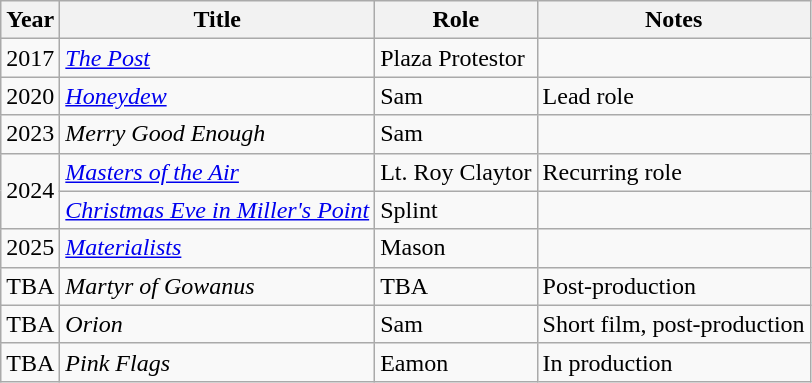<table class="wikitable sortable">
<tr>
<th>Year</th>
<th>Title</th>
<th>Role</th>
<th class="unsortable">Notes</th>
</tr>
<tr>
<td>2017</td>
<td><em><a href='#'>The Post</a></em></td>
<td>Plaza Protestor</td>
<td></td>
</tr>
<tr>
<td>2020</td>
<td><em><a href='#'>Honeydew</a></em></td>
<td>Sam</td>
<td>Lead role</td>
</tr>
<tr>
<td>2023</td>
<td><em>Merry Good Enough</em></td>
<td>Sam</td>
<td></td>
</tr>
<tr>
<td rowspan="2">2024</td>
<td><em><a href='#'>Masters of the Air</a></em></td>
<td>Lt. Roy Claytor</td>
<td>Recurring role</td>
</tr>
<tr>
<td><em><a href='#'>Christmas Eve in Miller's Point</a></em></td>
<td>Splint</td>
<td></td>
</tr>
<tr>
<td>2025</td>
<td><em><a href='#'>Materialists</a></em></td>
<td>Mason</td>
<td></td>
</tr>
<tr>
<td>TBA</td>
<td><em>Martyr of Gowanus</em></td>
<td>TBA</td>
<td>Post-production</td>
</tr>
<tr>
<td>TBA</td>
<td><em>Orion</em></td>
<td>Sam</td>
<td>Short film, post-production</td>
</tr>
<tr>
<td>TBA</td>
<td><em>Pink Flags</em></td>
<td>Eamon</td>
<td>In production</td>
</tr>
</table>
